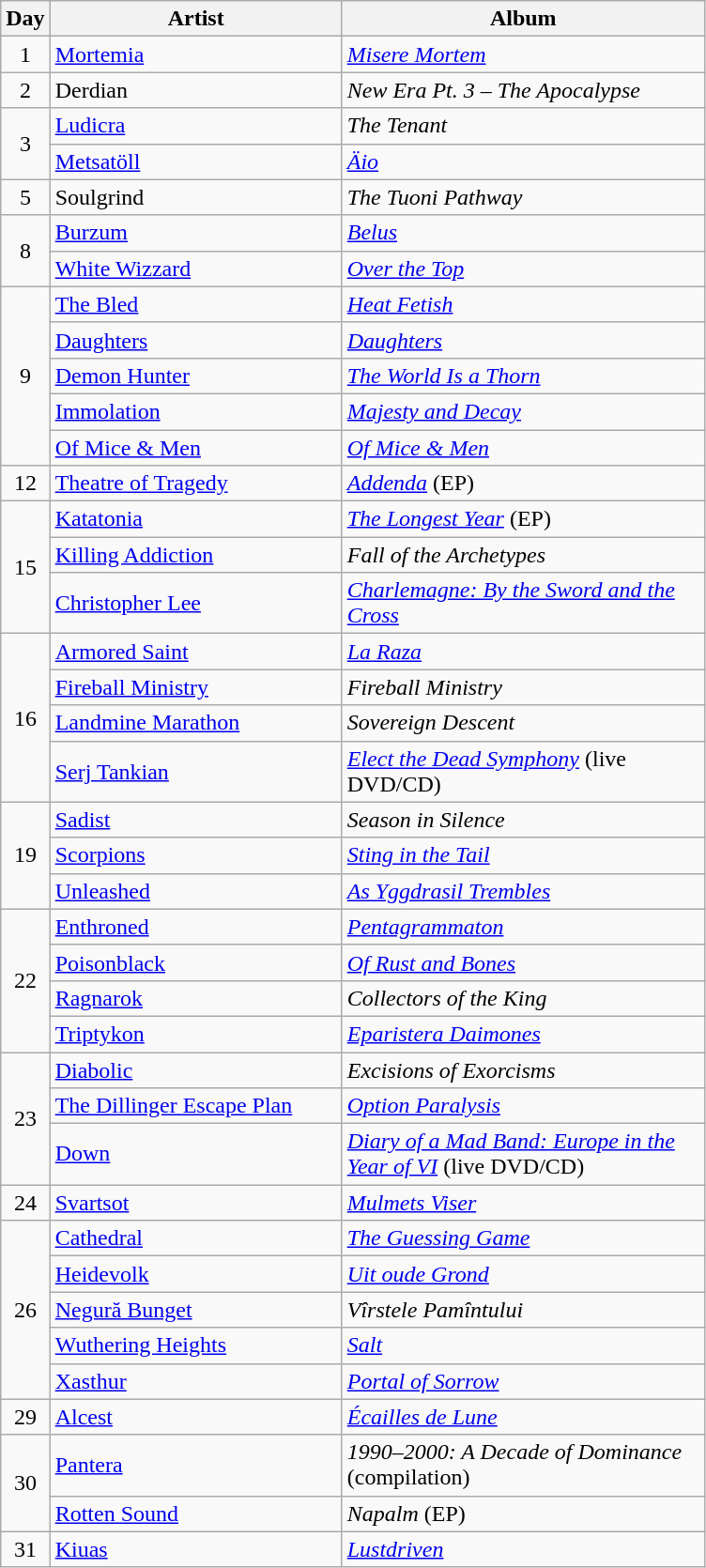<table class="wikitable">
<tr>
<th style="width:20px;">Day</th>
<th style="width:200px;">Artist</th>
<th style="width:250px;">Album</th>
</tr>
<tr>
<td style="text-align:center;">1</td>
<td><a href='#'>Mortemia</a></td>
<td><em><a href='#'>Misere Mortem</a></em></td>
</tr>
<tr>
<td style="text-align:center;">2</td>
<td>Derdian</td>
<td><em>New Era Pt. 3 – The Apocalypse</em></td>
</tr>
<tr>
<td style="text-align:center;" rowspan="2">3</td>
<td><a href='#'>Ludicra</a></td>
<td><em>The Tenant</em></td>
</tr>
<tr>
<td><a href='#'>Metsatöll</a></td>
<td><em><a href='#'>Äio</a></em></td>
</tr>
<tr>
<td style="text-align:center;">5</td>
<td>Soulgrind</td>
<td><em>The Tuoni Pathway</em></td>
</tr>
<tr>
<td style="text-align:center;" rowspan="2">8</td>
<td><a href='#'>Burzum</a></td>
<td><em><a href='#'>Belus</a></em></td>
</tr>
<tr>
<td><a href='#'>White Wizzard</a></td>
<td><em><a href='#'>Over the Top</a></em></td>
</tr>
<tr>
<td style="text-align:center;" rowspan="5">9</td>
<td><a href='#'>The Bled</a></td>
<td><em><a href='#'>Heat Fetish</a></em></td>
</tr>
<tr>
<td><a href='#'>Daughters</a></td>
<td><em><a href='#'>Daughters</a></em></td>
</tr>
<tr>
<td><a href='#'>Demon Hunter</a></td>
<td><em><a href='#'>The World Is a Thorn</a></em></td>
</tr>
<tr>
<td><a href='#'>Immolation</a></td>
<td><em><a href='#'>Majesty and Decay</a></em></td>
</tr>
<tr>
<td><a href='#'>Of Mice & Men</a></td>
<td><em><a href='#'>Of Mice & Men</a></em></td>
</tr>
<tr>
<td style="text-align:center;">12</td>
<td><a href='#'>Theatre of Tragedy</a></td>
<td><em><a href='#'>Addenda</a></em> (EP)</td>
</tr>
<tr>
<td style="text-align:center;" rowspan="3">15</td>
<td><a href='#'>Katatonia</a></td>
<td><em><a href='#'>The Longest Year</a></em> (EP)</td>
</tr>
<tr>
<td><a href='#'>Killing Addiction</a></td>
<td><em>Fall of the Archetypes</em></td>
</tr>
<tr>
<td><a href='#'>Christopher Lee</a></td>
<td><em><a href='#'>Charlemagne: By the Sword and the Cross</a></em></td>
</tr>
<tr>
<td style="text-align:center;" rowspan="4">16</td>
<td><a href='#'>Armored Saint</a></td>
<td><em><a href='#'>La Raza</a></em></td>
</tr>
<tr>
<td><a href='#'>Fireball Ministry</a></td>
<td><em>Fireball Ministry</em></td>
</tr>
<tr>
<td><a href='#'>Landmine Marathon</a></td>
<td><em>Sovereign Descent</em></td>
</tr>
<tr>
<td><a href='#'>Serj Tankian</a></td>
<td><em><a href='#'>Elect the Dead Symphony</a></em> (live DVD/CD)</td>
</tr>
<tr>
<td style="text-align:center;" rowspan="3">19</td>
<td><a href='#'>Sadist</a></td>
<td><em>Season in Silence</em></td>
</tr>
<tr>
<td><a href='#'>Scorpions</a></td>
<td><em><a href='#'>Sting in the Tail</a></em></td>
</tr>
<tr>
<td><a href='#'>Unleashed</a></td>
<td><em><a href='#'>As Yggdrasil Trembles</a></em></td>
</tr>
<tr>
<td style="text-align:center;" rowspan="4">22</td>
<td><a href='#'>Enthroned</a></td>
<td><em><a href='#'>Pentagrammaton</a></em></td>
</tr>
<tr>
<td><a href='#'>Poisonblack</a></td>
<td><em><a href='#'>Of Rust and Bones</a></em></td>
</tr>
<tr>
<td><a href='#'>Ragnarok</a></td>
<td><em>Collectors of the King</em></td>
</tr>
<tr>
<td><a href='#'>Triptykon</a></td>
<td><em><a href='#'>Eparistera Daimones</a></em></td>
</tr>
<tr>
<td style="text-align:center;" rowspan="3">23</td>
<td><a href='#'>Diabolic</a></td>
<td><em>Excisions of Exorcisms</em></td>
</tr>
<tr>
<td><a href='#'>The Dillinger Escape Plan</a></td>
<td><em><a href='#'>Option Paralysis</a></em></td>
</tr>
<tr>
<td><a href='#'>Down</a></td>
<td><em><a href='#'>Diary of a Mad Band: Europe in the Year of VI</a></em> (live DVD/CD)</td>
</tr>
<tr>
<td style="text-align:center;">24</td>
<td><a href='#'>Svartsot</a></td>
<td><em><a href='#'>Mulmets Viser</a></em></td>
</tr>
<tr>
<td style="text-align:center;" rowspan="5">26</td>
<td><a href='#'>Cathedral</a></td>
<td><em><a href='#'>The Guessing Game</a></em></td>
</tr>
<tr>
<td><a href='#'>Heidevolk</a></td>
<td><em><a href='#'>Uit oude Grond</a></em></td>
</tr>
<tr>
<td><a href='#'>Negură Bunget</a></td>
<td><em>Vîrstele Pamîntului</em></td>
</tr>
<tr>
<td><a href='#'>Wuthering Heights</a></td>
<td><em><a href='#'>Salt</a></em></td>
</tr>
<tr>
<td><a href='#'>Xasthur</a></td>
<td><em><a href='#'>Portal of Sorrow</a></em></td>
</tr>
<tr>
<td style="text-align:center;">29</td>
<td><a href='#'>Alcest</a></td>
<td><em><a href='#'>Écailles de Lune</a></em></td>
</tr>
<tr>
<td style="text-align:center;" rowspan="2">30</td>
<td><a href='#'>Pantera</a></td>
<td><em>1990–2000: A Decade of Dominance</em><br>(compilation)</td>
</tr>
<tr>
<td><a href='#'>Rotten Sound</a></td>
<td><em>Napalm</em> (EP)</td>
</tr>
<tr>
<td style="text-align:center;">31</td>
<td><a href='#'>Kiuas</a></td>
<td><em><a href='#'>Lustdriven</a></em></td>
</tr>
</table>
